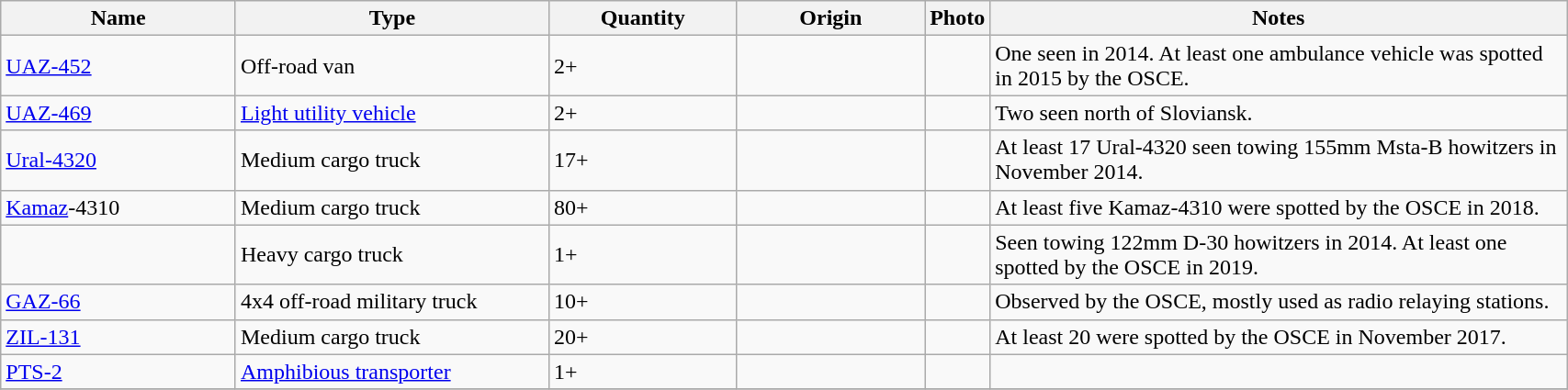<table class="wikitable" style="width:90%;">
<tr>
<th style="width:15%;">Name</th>
<th style="width:20%;">Type</th>
<th style="width:12%;">Quantity</th>
<th style="width:12%;">Origin</th>
<th>Photo</th>
<th>Notes</th>
</tr>
<tr>
<td><a href='#'>UAZ-452</a></td>
<td>Off-road van</td>
<td>2+</td>
<td></td>
<td></td>
<td>One seen in 2014. At least one ambulance vehicle was spotted in 2015 by the OSCE.</td>
</tr>
<tr>
<td><a href='#'>UAZ-469</a></td>
<td><a href='#'>Light utility vehicle</a></td>
<td>2+</td>
<td></td>
<td></td>
<td>Two seen north of Sloviansk.</td>
</tr>
<tr>
<td><a href='#'>Ural-4320</a></td>
<td>Medium cargo truck</td>
<td>17+</td>
<td></td>
<td></td>
<td>At least 17 Ural-4320 seen towing 155mm Msta-B howitzers in November 2014.</td>
</tr>
<tr>
<td><a href='#'>Kamaz</a>-4310</td>
<td>Medium cargo truck</td>
<td>80+</td>
<td></td>
<td></td>
<td>At least five Kamaz-4310 were spotted by the OSCE in 2018.</td>
</tr>
<tr>
<td></td>
<td>Heavy cargo truck</td>
<td>1+</td>
<td></td>
<td></td>
<td>Seen towing 122mm D-30 howitzers in 2014. At least one spotted by the OSCE in 2019.</td>
</tr>
<tr>
<td><a href='#'>GAZ-66</a></td>
<td>4x4 off-road military truck</td>
<td>10+</td>
<td></td>
<td></td>
<td>Observed by the OSCE, mostly used as radio relaying stations.</td>
</tr>
<tr>
<td><a href='#'>ZIL-131</a></td>
<td>Medium cargo truck</td>
<td>20+</td>
<td></td>
<td></td>
<td>At least 20 were spotted by the OSCE in November 2017.</td>
</tr>
<tr>
<td><a href='#'>PTS-2</a></td>
<td><a href='#'>Amphibious transporter</a></td>
<td>1+</td>
<td></td>
<td></td>
<td></td>
</tr>
<tr>
</tr>
</table>
